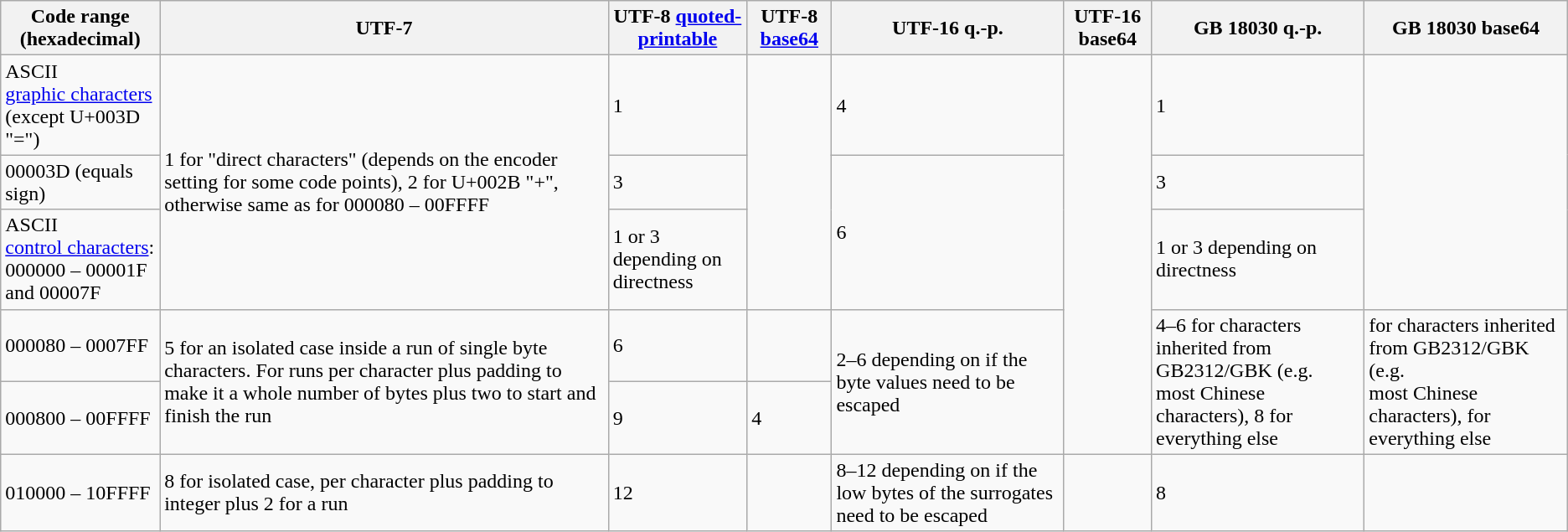<table class="wikitable">
<tr>
<th>Code range (hexadecimal)</th>
<th>UTF-7</th>
<th>UTF-8 <a href='#'>quoted-<br>printable</a></th>
<th>UTF-8 <a href='#'>base64</a></th>
<th>UTF-16 q.-p.</th>
<th>UTF-16 base64<br></th>
<th>GB 18030 q.-p.</th>
<th>GB 18030 base64</th>
</tr>
<tr>
<td>ASCII<br><a href='#'>graphic characters</a><br>(except U+003D "=")</td>
<td rowspan=3>1 for "direct characters" (depends on the encoder setting for some code points), 2 for U+002B "+", otherwise same as for 000080 – 00FFFF</td>
<td>1</td>
<td rowspan=3></td>
<td>4</td>
<td rowspan=5><br></td>
<td>1</td>
<td rowspan=3></td>
</tr>
<tr>
<td>00003D (equals sign)</td>
<td>3</td>
<td rowspan=2>6<br></td>
<td>3</td>
</tr>
<tr>
<td>ASCII<br><a href='#'>control characters</a>:<br>000000 – 00001F<br>and 00007F</td>
<td>1 or 3 depending on directness</td>
<td>1 or 3 depending on directness</td>
</tr>
<tr>
<td>000080 – 0007FF</td>
<td rowspan=2>5 for an isolated case inside a run of single byte characters. For runs  per character plus padding to make it a whole number of bytes plus two to start and finish the run</td>
<td>6</td>
<td></td>
<td rowspan=2>2–6 depending on if the byte values need to be escaped<br></td>
<td rowspan=2>4–6 for characters inherited from GB2312/GBK (e.g.<br>most Chinese characters), 8 for everything else</td>
<td rowspan=2> for characters inherited from GB2312/GBK (e.g.<br>most Chinese characters),  for everything else</td>
</tr>
<tr>
<td>000800 – 00FFFF</td>
<td>9</td>
<td>4</td>
</tr>
<tr>
<td>010000 – 10FFFF</td>
<td>8 for isolated case,  per character plus padding to integer plus 2 for a run</td>
<td>12</td>
<td></td>
<td>8–12 depending on if the low bytes of the surrogates need to be escaped</td>
<td></td>
<td>8</td>
<td></td>
</tr>
</table>
